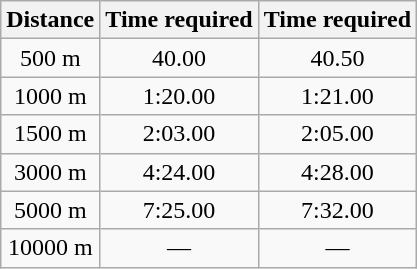<table class="wikitable" border="1" style="text-align:center">
<tr>
<th>Distance</th>
<th>Time required </th>
<th>Time required </th>
</tr>
<tr>
<td>500 m</td>
<td>40.00</td>
<td>40.50</td>
</tr>
<tr>
<td>1000 m</td>
<td>1:20.00</td>
<td>1:21.00</td>
</tr>
<tr>
<td>1500 m</td>
<td>2:03.00</td>
<td>2:05.00</td>
</tr>
<tr>
<td>3000 m</td>
<td>4:24.00</td>
<td>4:28.00</td>
</tr>
<tr>
<td>5000 m</td>
<td>7:25.00 </td>
<td>7:32.00 </td>
</tr>
<tr>
<td>10000 m</td>
<td>—</td>
<td>—</td>
</tr>
</table>
